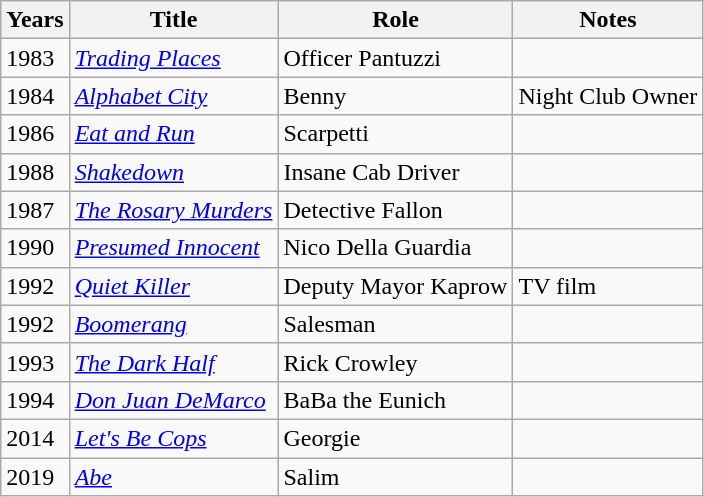<table class="wikitable">
<tr>
<th>Years</th>
<th>Title</th>
<th>Role</th>
<th>Notes</th>
</tr>
<tr>
<td>1983</td>
<td><em><a href='#'>Trading Places</a></em></td>
<td>Officer Pantuzzi</td>
<td></td>
</tr>
<tr>
<td>1984</td>
<td><em><a href='#'>Alphabet City</a></em></td>
<td>Benny</td>
<td>Night Club Owner</td>
</tr>
<tr>
<td>1986</td>
<td><em><a href='#'>Eat and Run</a></em></td>
<td>Scarpetti</td>
<td></td>
</tr>
<tr>
<td>1988</td>
<td><em><a href='#'>Shakedown</a></em></td>
<td>Insane Cab Driver</td>
<td></td>
</tr>
<tr>
<td>1987</td>
<td><em><a href='#'>The Rosary Murders</a></em></td>
<td>Detective Fallon</td>
<td></td>
</tr>
<tr>
<td>1990</td>
<td><em><a href='#'>Presumed Innocent</a></em></td>
<td>Nico Della Guardia</td>
<td></td>
</tr>
<tr>
<td>1992</td>
<td><em><a href='#'>Quiet Killer</a></em></td>
<td>Deputy Mayor Kaprow</td>
<td>TV film</td>
</tr>
<tr>
<td>1992</td>
<td><em><a href='#'>Boomerang</a></em></td>
<td>Salesman</td>
<td></td>
</tr>
<tr>
<td>1993</td>
<td><em><a href='#'>The Dark Half</a></em></td>
<td>Rick Crowley</td>
<td></td>
</tr>
<tr>
<td>1994</td>
<td><em><a href='#'>Don Juan DeMarco</a></em></td>
<td>BaBa the Eunich</td>
<td></td>
</tr>
<tr>
<td>2014</td>
<td><em><a href='#'>Let's Be Cops</a></em></td>
<td>Georgie</td>
<td></td>
</tr>
<tr>
<td>2019</td>
<td><em><a href='#'>Abe</a></em></td>
<td>Salim</td>
<td></td>
</tr>
</table>
